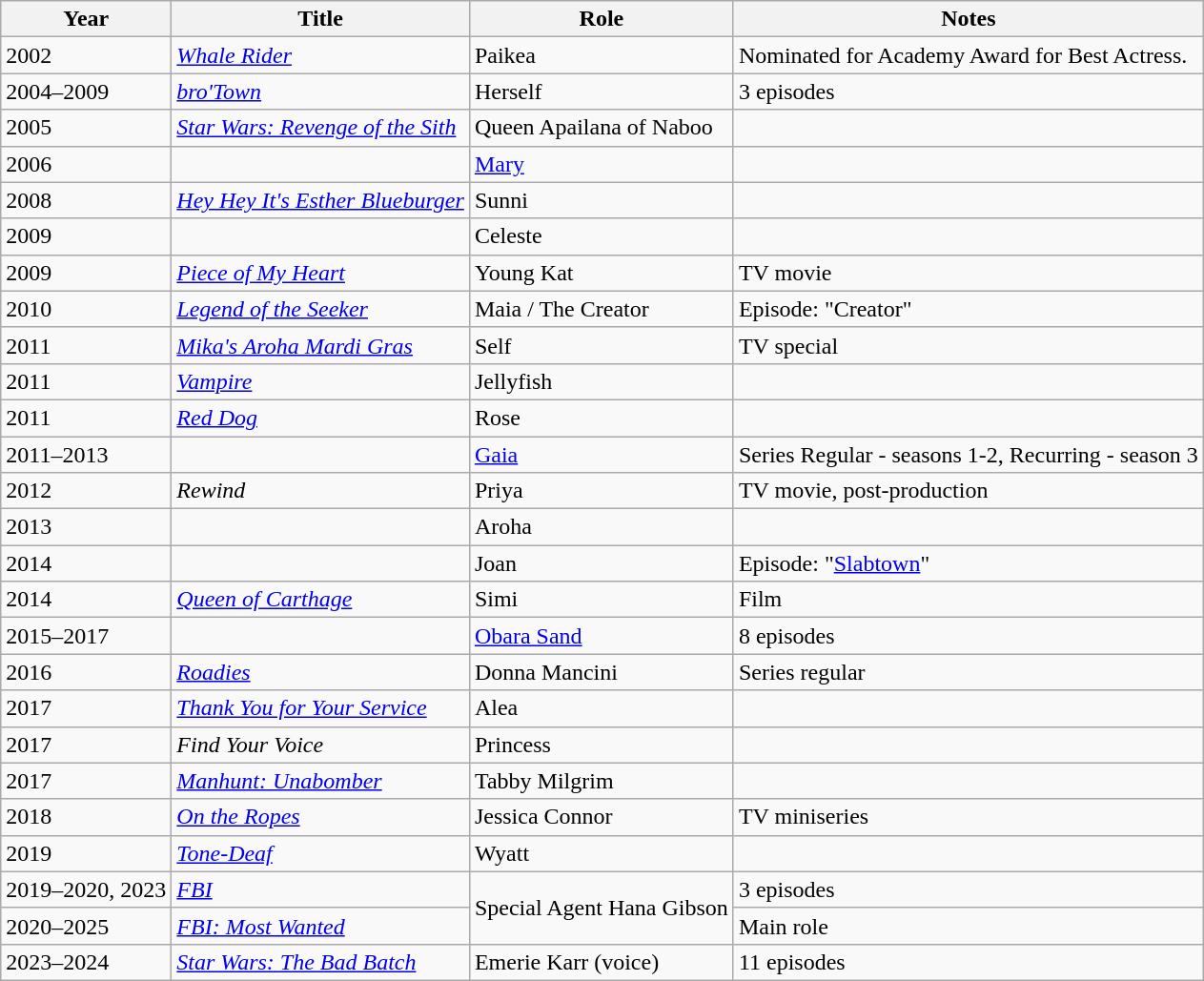<table class="wikitable sortable">
<tr>
<th>Year</th>
<th>Title</th>
<th>Role</th>
<th class="unsortable">Notes</th>
</tr>
<tr>
<td>2002</td>
<td><em><a href='#'>Whale Rider</a></em></td>
<td>Paikea</td>
<td>Nominated for Academy Award for Best Actress.</td>
</tr>
<tr>
<td>2004–2009</td>
<td><em><a href='#'>bro'Town</a></em></td>
<td>Herself</td>
<td>3 episodes</td>
</tr>
<tr>
<td>2005</td>
<td><em><a href='#'>Star Wars: Revenge of the Sith</a></em></td>
<td>Queen Apailana of Naboo</td>
<td></td>
</tr>
<tr>
<td>2006</td>
<td><em></em></td>
<td><a href='#'>Mary</a></td>
<td></td>
</tr>
<tr>
<td>2008</td>
<td><em><a href='#'>Hey Hey It's Esther Blueburger</a></em></td>
<td>Sunni</td>
<td></td>
</tr>
<tr>
<td>2009</td>
<td><em></em></td>
<td>Celeste</td>
<td></td>
</tr>
<tr>
<td>2009</td>
<td><em><a href='#'>Piece of My Heart</a></em></td>
<td>Young Kat</td>
<td>TV movie</td>
</tr>
<tr>
<td>2010</td>
<td><em><a href='#'>Legend of the Seeker</a></em></td>
<td>Maia / The Creator</td>
<td>Episode: "Creator"</td>
</tr>
<tr>
<td>2011</td>
<td><em><a href='#'>Mika's Aroha Mardi Gras</a></em></td>
<td>Self</td>
<td>TV special</td>
</tr>
<tr>
<td>2011</td>
<td><em><a href='#'>Vampire</a></em></td>
<td>Jellyfish</td>
<td></td>
</tr>
<tr>
<td>2011</td>
<td><em><a href='#'>Red Dog</a></em></td>
<td>Rose</td>
<td></td>
</tr>
<tr>
<td>2011–2013</td>
<td><em></em></td>
<td><a href='#'>Gaia</a></td>
<td>Series Regular - seasons 1-2, Recurring - season 3</td>
</tr>
<tr>
<td>2012</td>
<td><em>Rewind</em></td>
<td>Priya</td>
<td>TV movie, post-production</td>
</tr>
<tr>
<td>2013</td>
<td><em></em></td>
<td>Aroha</td>
<td></td>
</tr>
<tr>
<td>2014</td>
<td><em></em></td>
<td>Joan</td>
<td>Episode: "<a href='#'>Slabtown</a>"</td>
</tr>
<tr>
<td>2014</td>
<td><em><a href='#'>Queen of Carthage</a></em></td>
<td>Simi</td>
<td>Film</td>
</tr>
<tr>
<td>2015–2017</td>
<td><em></em></td>
<td><a href='#'>Obara Sand</a></td>
<td>8 episodes</td>
</tr>
<tr>
<td>2016</td>
<td><em><a href='#'>Roadies</a></em></td>
<td>Donna Mancini</td>
<td>Series regular</td>
</tr>
<tr>
<td>2017</td>
<td><em><a href='#'>Thank You for Your Service</a></em></td>
<td>Alea</td>
<td></td>
</tr>
<tr>
<td>2017</td>
<td><em>Find Your Voice</em></td>
<td>Princess</td>
<td></td>
</tr>
<tr>
<td>2017</td>
<td><em><a href='#'>Manhunt: Unabomber</a></em></td>
<td>Tabby Milgrim</td>
<td></td>
</tr>
<tr>
<td>2018</td>
<td><em><a href='#'>On the Ropes</a></em></td>
<td>Jessica Connor</td>
<td>TV miniseries</td>
</tr>
<tr>
<td>2019</td>
<td><em><a href='#'>Tone-Deaf</a></em></td>
<td>Wyatt</td>
<td></td>
</tr>
<tr>
<td>2019–2020, 2023</td>
<td><em><a href='#'>FBI</a></em></td>
<td rowspan="2">Special Agent Hana Gibson</td>
<td>3 episodes</td>
</tr>
<tr>
<td>2020–2025</td>
<td><em><a href='#'>FBI: Most Wanted</a></em></td>
<td>Main role</td>
</tr>
<tr>
<td>2023–2024</td>
<td><em><a href='#'>Star Wars: The Bad Batch</a></em></td>
<td>Emerie Karr (voice)</td>
<td>11 episodes</td>
</tr>
</table>
